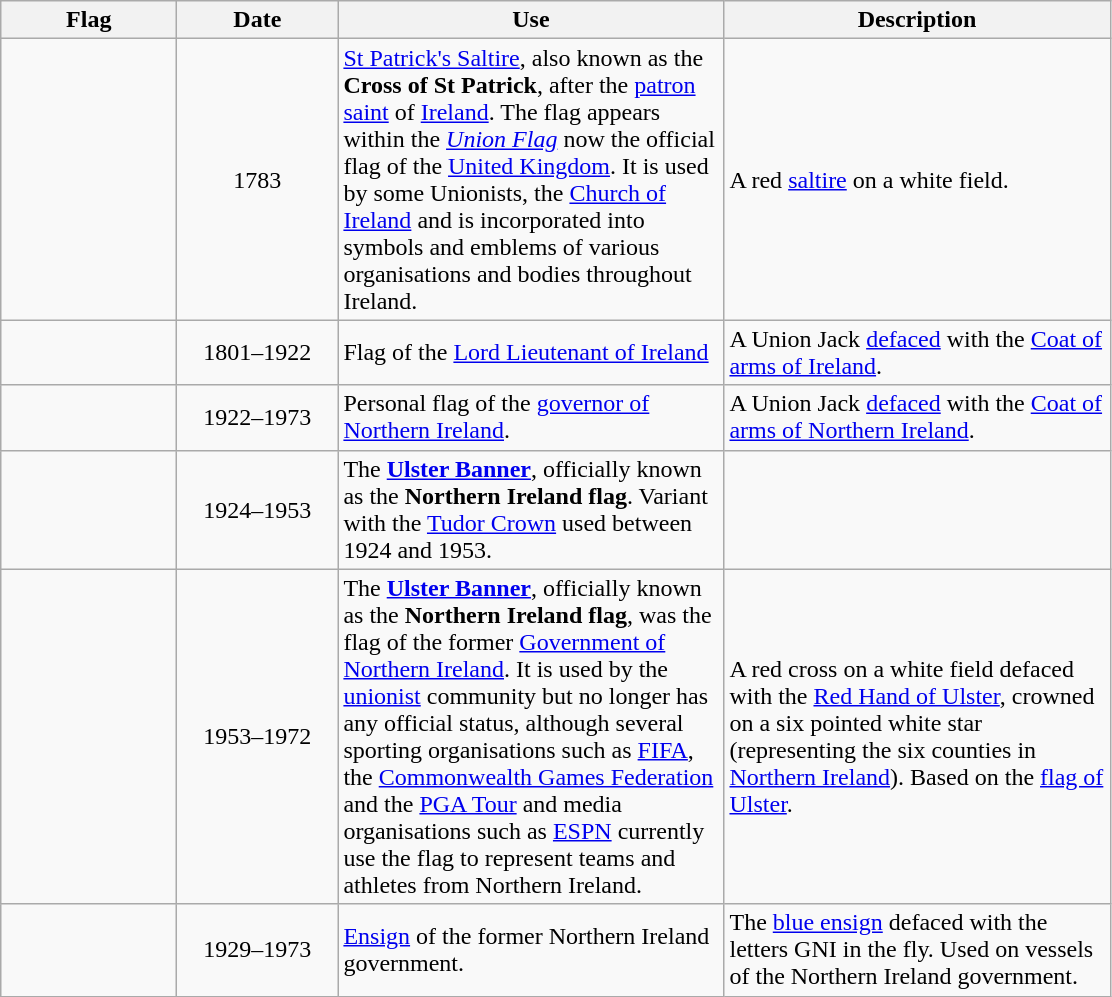<table class="wikitable">
<tr>
<th width="110">Flag</th>
<th width="100">Date</th>
<th width="250">Use</th>
<th width="250">Description</th>
</tr>
<tr>
<td></td>
<td align=center>1783</td>
<td><a href='#'>St Patrick's Saltire</a>, also known as the <strong>Cross of St Patrick</strong>, after the <a href='#'>patron saint</a> of <a href='#'>Ireland</a>. The flag appears within the <em><a href='#'>Union Flag</a></em> now the official flag of the <a href='#'>United Kingdom</a>. It is used by some Unionists, the <a href='#'>Church of Ireland</a> and is incorporated into symbols and emblems of various organisations and bodies throughout Ireland.</td>
<td>A red <a href='#'>saltire</a> on a white field.</td>
</tr>
<tr>
<td></td>
<td align=center>1801–1922</td>
<td>Flag of the <a href='#'>Lord Lieutenant of Ireland</a></td>
<td>A Union Jack <a href='#'>defaced</a> with the <a href='#'>Coat of arms of Ireland</a>.</td>
</tr>
<tr>
<td></td>
<td align=center>1922–1973</td>
<td>Personal flag of the <a href='#'>governor of Northern Ireland</a>.</td>
<td>A Union Jack <a href='#'>defaced</a> with the <a href='#'>Coat of arms of Northern Ireland</a>.</td>
</tr>
<tr>
<td></td>
<td align=center>1924–1953</td>
<td>The <strong><a href='#'>Ulster Banner</a></strong>, officially known as the <strong>Northern Ireland flag</strong>. Variant with the <a href='#'>Tudor Crown</a> used between 1924 and 1953.</td>
<td></td>
</tr>
<tr>
<td></td>
<td align=center>1953–1972</td>
<td>The <strong><a href='#'>Ulster Banner</a></strong>, officially known as the <strong>Northern Ireland flag</strong>, was the flag of the former <a href='#'>Government of Northern Ireland</a>. It is used by the <a href='#'>unionist</a> community but no longer has any official status, although several sporting organisations such as <a href='#'>FIFA</a>, the <a href='#'>Commonwealth Games Federation</a> and the <a href='#'>PGA Tour</a> and media organisations such as <a href='#'>ESPN</a> currently use the flag to represent teams and athletes from Northern Ireland.</td>
<td>A red cross on a white field defaced with the <a href='#'>Red Hand of Ulster</a>, crowned on a six pointed white star (representing the six counties in <a href='#'>Northern Ireland</a>). Based on the <a href='#'>flag of Ulster</a>.</td>
</tr>
<tr>
<td></td>
<td align=center>1929–1973</td>
<td><a href='#'>Ensign</a> of the former Northern Ireland government.</td>
<td>The <a href='#'>blue ensign</a> defaced with the letters GNI in the fly. Used on vessels of the Northern Ireland government.</td>
</tr>
</table>
